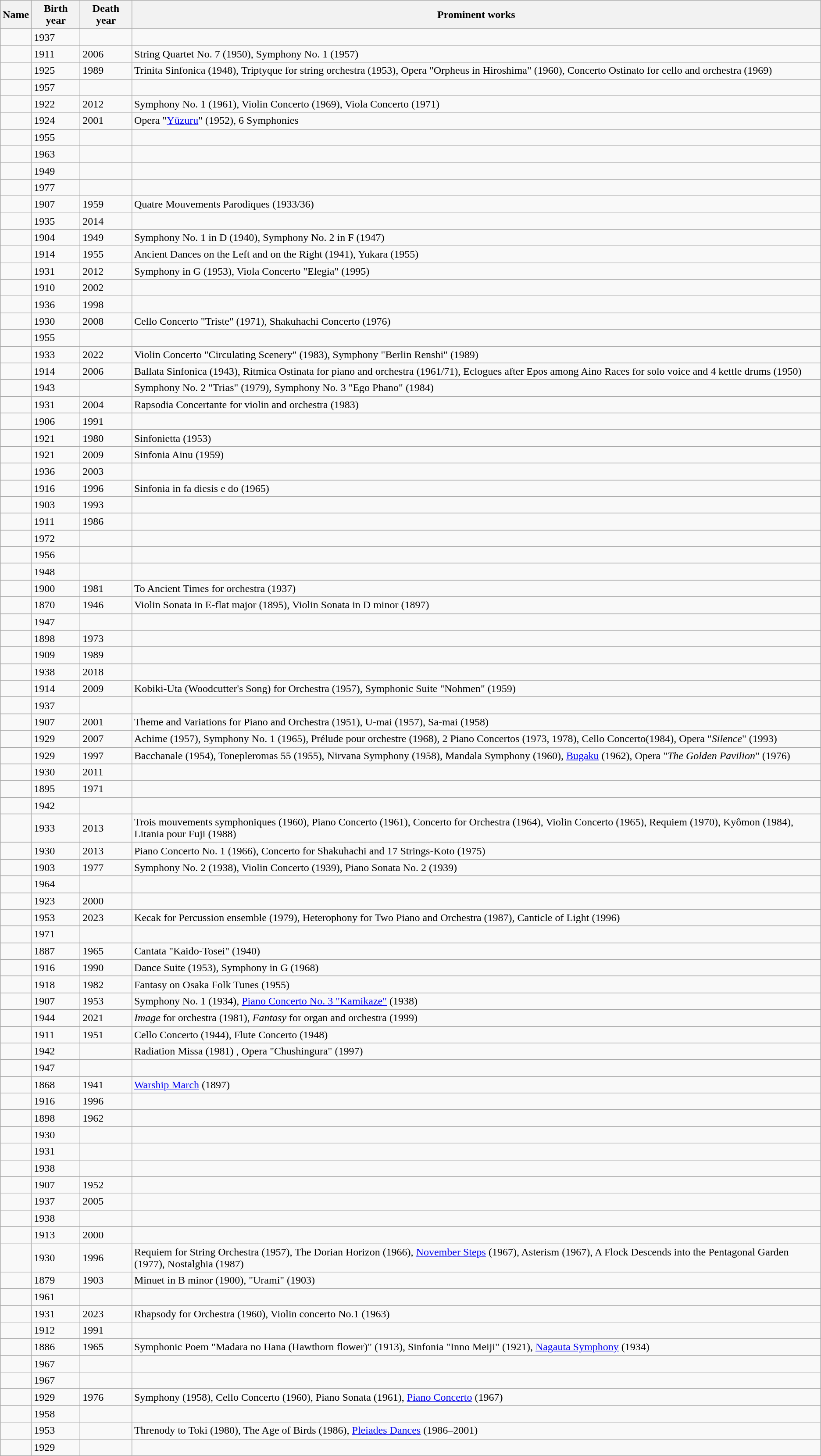<table class="wikitable sortable">
<tr>
<th>Name</th>
<th>Birth year</th>
<th>Death year</th>
<th>Prominent works</th>
</tr>
<tr>
<td></td>
<td>1937</td>
<td></td>
<td></td>
</tr>
<tr>
<td></td>
<td>1911</td>
<td>2006</td>
<td>String Quartet No. 7 (1950), Symphony No. 1 (1957)</td>
</tr>
<tr>
<td></td>
<td>1925</td>
<td>1989</td>
<td>Trinita Sinfonica (1948), Triptyque for string orchestra (1953), Opera "Orpheus in Hiroshima" (1960),  Concerto Ostinato for cello and orchestra (1969)</td>
</tr>
<tr>
<td></td>
<td>1957</td>
<td></td>
<td></td>
</tr>
<tr>
<td></td>
<td>1922</td>
<td>2012</td>
<td>Symphony No. 1 (1961), Violin Concerto (1969), Viola Concerto (1971)</td>
</tr>
<tr>
<td></td>
<td>1924</td>
<td>2001</td>
<td>Opera "<a href='#'>Yūzuru</a>" (1952), 6 Symphonies</td>
</tr>
<tr>
<td></td>
<td>1955</td>
<td></td>
<td></td>
</tr>
<tr>
<td></td>
<td>1963</td>
<td></td>
<td></td>
</tr>
<tr>
<td></td>
<td>1949</td>
<td></td>
<td></td>
</tr>
<tr>
<td></td>
<td>1977</td>
<td></td>
<td></td>
</tr>
<tr>
<td></td>
<td>1907</td>
<td>1959</td>
<td>Quatre Mouvements Parodiques (1933/36)</td>
</tr>
<tr>
<td></td>
<td>1935</td>
<td>2014</td>
<td></td>
</tr>
<tr>
<td></td>
<td>1904</td>
<td>1949</td>
<td>Symphony No. 1 in D (1940), Symphony No. 2 in F (1947)</td>
</tr>
<tr>
<td></td>
<td>1914</td>
<td>1955</td>
<td>Ancient Dances on the Left and on the Right (1941), Yukara (1955)</td>
</tr>
<tr>
<td></td>
<td>1931</td>
<td>2012</td>
<td>Symphony in G (1953), Viola Concerto "Elegia" (1995)</td>
</tr>
<tr>
<td></td>
<td>1910</td>
<td>2002</td>
<td></td>
</tr>
<tr>
<td></td>
<td>1936</td>
<td>1998</td>
<td></td>
</tr>
<tr>
<td></td>
<td>1930</td>
<td>2008</td>
<td>Cello Concerto "Triste" (1971), Shakuhachi Concerto (1976)</td>
</tr>
<tr>
<td></td>
<td>1955</td>
<td></td>
<td></td>
</tr>
<tr>
<td></td>
<td>1933</td>
<td>2022</td>
<td>Violin Concerto "Circulating Scenery" (1983), Symphony "Berlin Renshi" (1989)</td>
</tr>
<tr>
<td></td>
<td>1914</td>
<td>2006</td>
<td>Ballata Sinfonica (1943), Ritmica Ostinata for piano and orchestra (1961/71), Eclogues after Epos among Aino Races for solo voice and 4 kettle drums (1950)</td>
</tr>
<tr>
<td></td>
<td>1943</td>
<td></td>
<td>Symphony No. 2 "Trias" (1979), Symphony No. 3 "Ego Phano" (1984)</td>
</tr>
<tr>
<td></td>
<td>1931</td>
<td>2004</td>
<td>Rapsodia Concertante for violin and orchestra (1983)</td>
</tr>
<tr>
<td></td>
<td>1906</td>
<td>1991</td>
<td></td>
</tr>
<tr>
<td></td>
<td>1921</td>
<td>1980</td>
<td>Sinfonietta (1953)</td>
</tr>
<tr>
<td></td>
<td>1921</td>
<td>2009</td>
<td>Sinfonia Ainu (1959)</td>
</tr>
<tr>
<td></td>
<td>1936</td>
<td>2003</td>
<td></td>
</tr>
<tr>
<td></td>
<td>1916</td>
<td>1996</td>
<td>Sinfonia in fa diesis e do (1965)</td>
</tr>
<tr>
<td></td>
<td>1903</td>
<td>1993</td>
<td></td>
</tr>
<tr>
<td></td>
<td>1911</td>
<td>1986</td>
<td></td>
</tr>
<tr>
<td></td>
<td>1972</td>
<td></td>
<td></td>
</tr>
<tr>
<td></td>
<td>1956</td>
<td></td>
<td></td>
</tr>
<tr>
<td></td>
<td>1948</td>
<td></td>
<td></td>
</tr>
<tr>
<td></td>
<td>1900</td>
<td>1981</td>
<td>To Ancient Times for orchestra (1937)</td>
</tr>
<tr>
<td></td>
<td>1870</td>
<td>1946</td>
<td>Violin Sonata in E-flat major (1895), Violin Sonata in D minor (1897)</td>
</tr>
<tr>
<td></td>
<td>1947</td>
<td></td>
<td></td>
</tr>
<tr>
<td></td>
<td>1898</td>
<td>1973</td>
<td></td>
</tr>
<tr>
<td></td>
<td>1909</td>
<td>1989</td>
<td></td>
</tr>
<tr>
<td></td>
<td>1938</td>
<td>2018</td>
<td></td>
</tr>
<tr>
<td></td>
<td>1914</td>
<td>2009</td>
<td>Kobiki-Uta (Woodcutter's Song) for Orchestra (1957), Symphonic Suite "Nohmen" (1959)</td>
</tr>
<tr>
<td></td>
<td>1937</td>
<td></td>
<td></td>
</tr>
<tr>
<td></td>
<td>1907</td>
<td>2001</td>
<td>Theme and Variations for Piano and Orchestra (1951), U-mai (1957), Sa-mai (1958)</td>
</tr>
<tr>
<td></td>
<td>1929</td>
<td>2007</td>
<td>Achime (1957), Symphony No. 1 (1965), Prélude pour orchestre (1968), 2 Piano Concertos (1973, 1978), Cello Concerto(1984), Opera "<em>Silence</em>" (1993)</td>
</tr>
<tr>
<td></td>
<td>1929</td>
<td>1997</td>
<td>Bacchanale (1954), Tonepleromas 55 (1955), Nirvana Symphony (1958), Mandala Symphony (1960),  <a href='#'>Bugaku</a> (1962), Opera "<em>The Golden Pavilion</em>" (1976)</td>
</tr>
<tr>
<td></td>
<td>1930</td>
<td>2011</td>
<td></td>
</tr>
<tr>
<td></td>
<td>1895</td>
<td>1971</td>
<td></td>
</tr>
<tr>
<td></td>
<td>1942</td>
<td></td>
<td></td>
</tr>
<tr>
<td></td>
<td>1933</td>
<td>2013</td>
<td>Trois mouvements symphoniques (1960), Piano Concerto (1961), Concerto for Orchestra (1964), Violin Concerto (1965),  Requiem (1970), Kyômon (1984), Litania pour Fuji (1988)</td>
</tr>
<tr>
<td></td>
<td>1930</td>
<td>2013</td>
<td>Piano Concerto No. 1 (1966), Concerto for Shakuhachi and 17 Strings-Koto (1975)</td>
</tr>
<tr>
<td></td>
<td>1903</td>
<td>1977</td>
<td>Symphony No. 2 (1938), Violin Concerto (1939), Piano Sonata No. 2 (1939)</td>
</tr>
<tr>
<td></td>
<td>1964</td>
<td></td>
<td></td>
</tr>
<tr>
<td></td>
<td>1923</td>
<td>2000</td>
<td></td>
</tr>
<tr>
<td></td>
<td>1953</td>
<td>2023</td>
<td>Kecak for Percussion ensemble (1979), Heterophony for Two Piano and Orchestra (1987), Canticle of Light (1996)</td>
</tr>
<tr>
<td></td>
<td>1971</td>
<td></td>
<td></td>
</tr>
<tr>
<td></td>
<td>1887</td>
<td>1965</td>
<td>Cantata "Kaido-Tosei" (1940)</td>
</tr>
<tr>
<td></td>
<td>1916</td>
<td>1990</td>
<td>Dance Suite (1953), Symphony in G (1968)</td>
</tr>
<tr>
<td></td>
<td>1918</td>
<td>1982</td>
<td>Fantasy on Osaka Folk Tunes (1955)</td>
</tr>
<tr>
<td></td>
<td>1907</td>
<td>1953</td>
<td>Symphony No. 1 (1934), <a href='#'>Piano Concerto No. 3 "Kamikaze"</a> (1938)</td>
</tr>
<tr>
<td></td>
<td>1944</td>
<td>2021</td>
<td><em>Image</em> for orchestra (1981), <em>Fantasy</em> for organ and orchestra (1999)</td>
</tr>
<tr>
<td></td>
<td>1911</td>
<td>1951</td>
<td>Cello Concerto (1944), Flute Concerto (1948)</td>
</tr>
<tr>
<td></td>
<td>1942</td>
<td></td>
<td>Radiation Missa (1981) , Opera "Chushingura" (1997)</td>
</tr>
<tr>
<td></td>
<td>1947</td>
<td></td>
<td></td>
</tr>
<tr>
<td></td>
<td>1868</td>
<td>1941</td>
<td><a href='#'>Warship March</a> (1897)</td>
</tr>
<tr>
<td></td>
<td>1916</td>
<td>1996</td>
<td></td>
</tr>
<tr>
<td></td>
<td>1898</td>
<td>1962</td>
<td></td>
</tr>
<tr>
<td></td>
<td>1930</td>
<td></td>
<td></td>
</tr>
<tr>
<td></td>
<td>1931</td>
<td></td>
<td></td>
</tr>
<tr>
<td></td>
<td>1938</td>
<td></td>
<td></td>
</tr>
<tr>
<td></td>
<td>1907</td>
<td>1952</td>
<td></td>
</tr>
<tr>
<td></td>
<td>1937</td>
<td>2005</td>
<td></td>
</tr>
<tr>
<td></td>
<td>1938</td>
<td></td>
<td></td>
</tr>
<tr>
<td></td>
<td>1913</td>
<td>2000</td>
<td></td>
</tr>
<tr>
<td></td>
<td>1930</td>
<td>1996</td>
<td>Requiem for String Orchestra (1957), The Dorian Horizon (1966), <a href='#'>November Steps</a> (1967), Asterism (1967), A Flock Descends into the Pentagonal Garden (1977), Nostalghia (1987)</td>
</tr>
<tr>
<td></td>
<td>1879</td>
<td>1903</td>
<td>Minuet in B minor (1900), "Urami" (1903)</td>
</tr>
<tr>
<td></td>
<td>1961</td>
<td></td>
<td></td>
</tr>
<tr>
<td></td>
<td>1931</td>
<td>2023</td>
<td>Rhapsody for Orchestra (1960), Violin concerto No.1 (1963)</td>
</tr>
<tr>
<td></td>
<td>1912</td>
<td>1991</td>
<td></td>
</tr>
<tr>
<td></td>
<td>1886</td>
<td>1965</td>
<td>Symphonic Poem "Madara no Hana (Hawthorn flower)" (1913), Sinfonia "Inno Meiji" (1921), <a href='#'>Nagauta Symphony</a> (1934)</td>
</tr>
<tr>
<td></td>
<td>1967</td>
<td></td>
<td></td>
</tr>
<tr>
<td></td>
<td>1967</td>
<td></td>
<td></td>
</tr>
<tr>
<td></td>
<td>1929</td>
<td>1976</td>
<td>Symphony (1958), Cello Concerto (1960), Piano Sonata (1961), <a href='#'>Piano Concerto</a> (1967)</td>
</tr>
<tr>
<td></td>
<td>1958</td>
<td></td>
<td></td>
</tr>
<tr>
<td></td>
<td>1953</td>
<td></td>
<td>Threnody to Toki (1980), The Age of Birds (1986), <a href='#'>Pleiades Dances</a> (1986–2001)</td>
</tr>
<tr>
<td></td>
<td>1929</td>
<td></td>
<td></td>
</tr>
</table>
